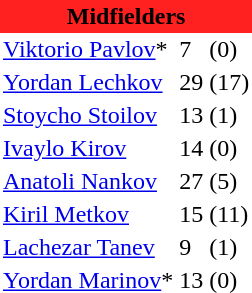<table class="toccolours" border="0" cellpadding="2" cellspacing="0" align="left" style="margin:0.5em;">
<tr>
<th colspan="4" align="center" bgcolor="#FF2020"><span>Midfielders</span></th>
</tr>
<tr>
<td> <a href='#'>Viktorio Pavlov</a>*</td>
<td>7</td>
<td>(0)</td>
</tr>
<tr>
<td> <a href='#'>Yordan Lechkov</a></td>
<td>29</td>
<td>(17)</td>
</tr>
<tr>
<td> <a href='#'>Stoycho Stoilov</a></td>
<td>13</td>
<td>(1)</td>
</tr>
<tr>
<td> <a href='#'>Ivaylo Kirov</a></td>
<td>14</td>
<td>(0)</td>
</tr>
<tr>
<td> <a href='#'>Anatoli Nankov</a></td>
<td>27</td>
<td>(5)</td>
</tr>
<tr>
<td> <a href='#'>Kiril Metkov</a></td>
<td>15</td>
<td>(11)</td>
</tr>
<tr>
<td> <a href='#'>Lachezar Tanev</a></td>
<td>9</td>
<td>(1)</td>
</tr>
<tr>
<td> <a href='#'>Yordan Marinov</a>*</td>
<td>13</td>
<td>(0)</td>
</tr>
<tr>
</tr>
</table>
